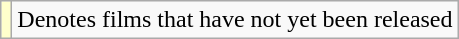<table class="wikitable">
<tr>
<td style="background:#FFFFCC;"></td>
<td>Denotes films that have not yet been released</td>
</tr>
</table>
